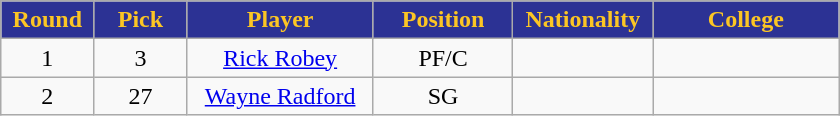<table class="wikitable sortable sortable">
<tr>
<th style="background:#2C3294; color:#fcc624" width="10%">Round</th>
<th style="background:#2C3294; color:#fcc624" width="10%">Pick</th>
<th style="background:#2C3294; color:#fcc624" width="20%">Player</th>
<th style="background:#2C3294; color:#fcc624" width="15%">Position</th>
<th style="background:#2C3294; color:#fcc624" width="15%">Nationality</th>
<th style="background:#2C3294; color:#fcc624" width="20%">College</th>
</tr>
<tr style="text-align: center">
<td>1</td>
<td>3</td>
<td><a href='#'>Rick Robey</a></td>
<td>PF/C</td>
<td></td>
<td></td>
</tr>
<tr style="text-align: center">
<td>2</td>
<td>27</td>
<td><a href='#'>Wayne Radford</a></td>
<td>SG</td>
<td></td>
<td></td>
</tr>
</table>
